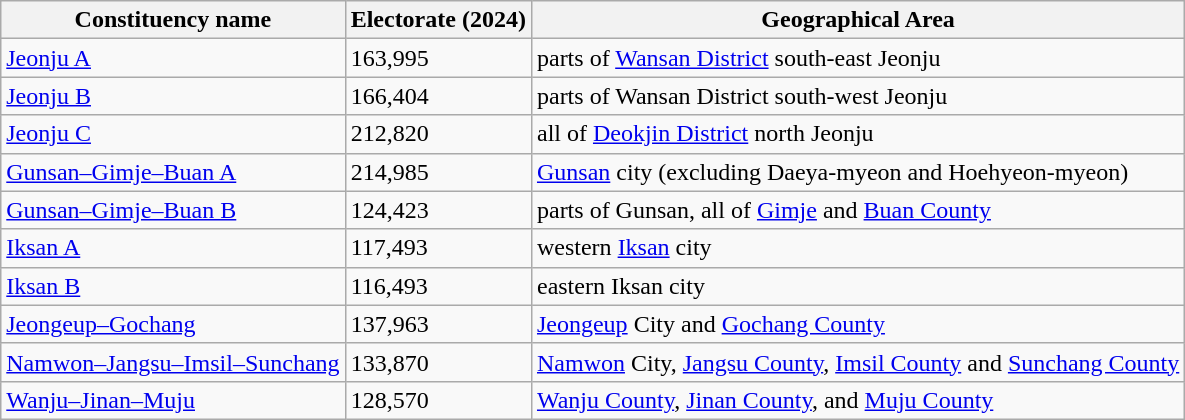<table class="wikitable">
<tr>
<th>Constituency name</th>
<th>Electorate (2024)</th>
<th>Geographical Area</th>
</tr>
<tr>
<td><a href='#'>Jeonju A</a></td>
<td>163,995</td>
<td>parts of <a href='#'>Wansan District</a> south-east Jeonju</td>
</tr>
<tr>
<td><a href='#'>Jeonju B</a></td>
<td>166,404</td>
<td>parts of Wansan District south-west Jeonju</td>
</tr>
<tr>
<td><a href='#'>Jeonju C</a></td>
<td>212,820</td>
<td>all of <a href='#'>Deokjin District</a> north Jeonju</td>
</tr>
<tr>
<td><a href='#'>Gunsan–Gimje–Buan A</a></td>
<td>214,985</td>
<td><a href='#'>Gunsan</a> city (excluding Daeya-myeon and Hoehyeon-myeon)</td>
</tr>
<tr>
<td><a href='#'>Gunsan–Gimje–Buan B</a></td>
<td>124,423</td>
<td>parts of Gunsan, all of <a href='#'>Gimje</a> and <a href='#'>Buan County</a></td>
</tr>
<tr>
<td><a href='#'>Iksan A</a></td>
<td>117,493</td>
<td>western <a href='#'>Iksan</a> city</td>
</tr>
<tr>
<td><a href='#'>Iksan B</a></td>
<td>116,493</td>
<td>eastern Iksan city</td>
</tr>
<tr>
<td><a href='#'>Jeongeup–Gochang</a></td>
<td>137,963</td>
<td><a href='#'>Jeongeup</a> City and <a href='#'>Gochang County</a></td>
</tr>
<tr>
<td><a href='#'>Namwon–Jangsu–Imsil–Sunchang</a></td>
<td>133,870</td>
<td><a href='#'>Namwon</a> City, <a href='#'>Jangsu County</a>, <a href='#'>Imsil County</a> and <a href='#'>Sunchang County</a></td>
</tr>
<tr>
<td><a href='#'>Wanju–Jinan–Muju</a></td>
<td>128,570</td>
<td><a href='#'>Wanju County</a>, <a href='#'>Jinan County</a>, and <a href='#'>Muju County</a></td>
</tr>
</table>
